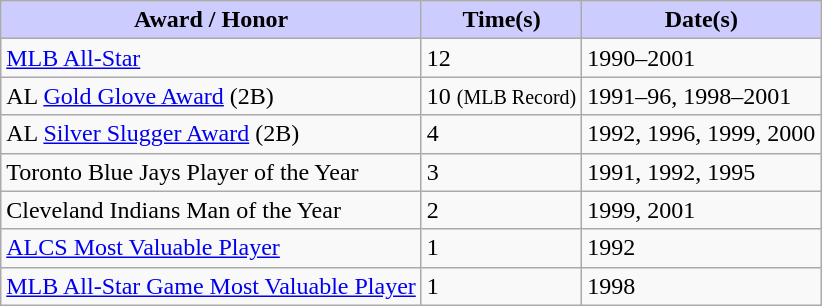<table class="wikitable sortable">
<tr>
<th style="background:#ccf;">Award / Honor</th>
<th style="background:#ccf;">Time(s)</th>
<th style="background:#ccf;">Date(s)</th>
</tr>
<tr>
<td><a href='#'>MLB All-Star</a></td>
<td>12</td>
<td>1990–2001</td>
</tr>
<tr>
<td>AL <a href='#'>Gold Glove Award</a> (2B)</td>
<td>10 <small>(MLB Record)</small></td>
<td>1991–96, 1998–2001</td>
</tr>
<tr>
<td>AL <a href='#'>Silver Slugger Award</a> (2B)</td>
<td>4</td>
<td>1992, 1996, 1999, 2000</td>
</tr>
<tr>
<td>Toronto Blue Jays Player of the Year</td>
<td>3</td>
<td>1991, 1992, 1995</td>
</tr>
<tr>
<td>Cleveland Indians Man of the Year</td>
<td>2</td>
<td>1999, 2001</td>
</tr>
<tr>
<td><a href='#'>ALCS Most Valuable Player</a></td>
<td>1</td>
<td>1992</td>
</tr>
<tr>
<td><a href='#'>MLB All-Star Game Most Valuable Player</a></td>
<td>1</td>
<td>1998</td>
</tr>
</table>
